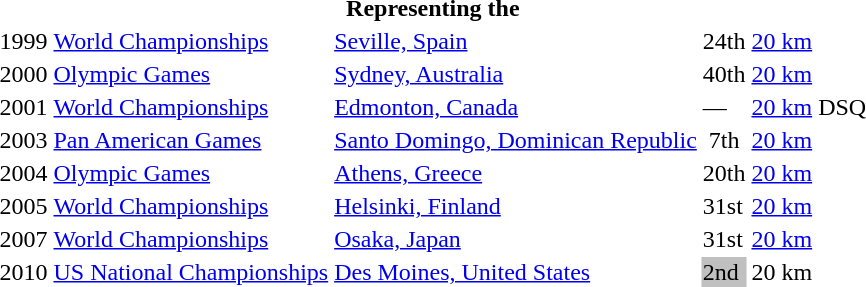<table>
<tr>
<th colspan="6">Representing the </th>
</tr>
<tr>
<td>1999</td>
<td><a href='#'>World Championships</a></td>
<td><a href='#'>Seville, Spain</a></td>
<td>24th</td>
<td><a href='#'>20 km</a></td>
<td></td>
</tr>
<tr>
<td>2000</td>
<td><a href='#'>Olympic Games</a></td>
<td><a href='#'>Sydney, Australia</a></td>
<td>40th</td>
<td><a href='#'>20 km</a></td>
<td></td>
</tr>
<tr>
<td>2001</td>
<td><a href='#'>World Championships</a></td>
<td><a href='#'>Edmonton, Canada</a></td>
<td>—</td>
<td><a href='#'>20 km</a></td>
<td>DSQ</td>
</tr>
<tr>
<td>2003</td>
<td><a href='#'>Pan American Games</a></td>
<td><a href='#'>Santo Domingo, Dominican Republic</a></td>
<td align="center">7th</td>
<td><a href='#'>20 km</a></td>
<td></td>
</tr>
<tr>
<td>2004</td>
<td><a href='#'>Olympic Games</a></td>
<td><a href='#'>Athens, Greece</a></td>
<td>20th</td>
<td><a href='#'>20 km</a></td>
<td></td>
</tr>
<tr>
<td>2005</td>
<td><a href='#'>World Championships</a></td>
<td><a href='#'>Helsinki, Finland</a></td>
<td>31st</td>
<td><a href='#'>20 km</a></td>
<td></td>
</tr>
<tr>
<td>2007</td>
<td><a href='#'>World Championships</a></td>
<td><a href='#'>Osaka, Japan</a></td>
<td>31st</td>
<td><a href='#'>20 km</a></td>
<td></td>
</tr>
<tr>
<td>2010</td>
<td><a href='#'>US National Championships</a></td>
<td><a href='#'>Des Moines, United States</a></td>
<td bgcolor="silver">2nd</td>
<td>20 km</td>
<td></td>
</tr>
</table>
